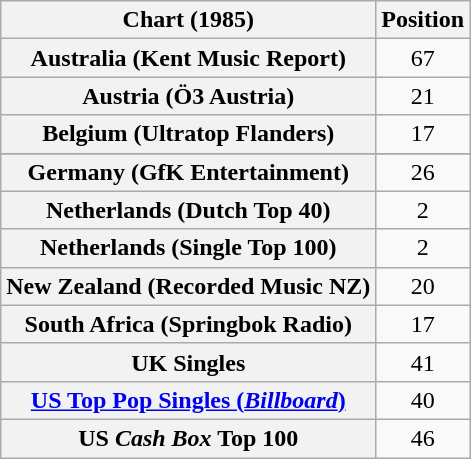<table class="wikitable sortable plainrowheaders" style="text-align:center">
<tr>
<th scope="col">Chart (1985)</th>
<th scope="col">Position</th>
</tr>
<tr>
<th scope="row">Australia (Kent Music Report)</th>
<td>67</td>
</tr>
<tr>
<th scope="row">Austria (Ö3 Austria)</th>
<td>21</td>
</tr>
<tr>
<th scope="row">Belgium (Ultratop Flanders)</th>
<td>17</td>
</tr>
<tr>
</tr>
<tr>
<th scope="row">Germany (GfK Entertainment)</th>
<td>26</td>
</tr>
<tr>
<th scope="row">Netherlands (Dutch Top 40)</th>
<td>2</td>
</tr>
<tr>
<th scope="row">Netherlands (Single Top 100)</th>
<td>2</td>
</tr>
<tr>
<th scope="row">New Zealand (Recorded Music NZ)</th>
<td>20</td>
</tr>
<tr>
<th scope="row">South Africa (Springbok Radio)</th>
<td>17</td>
</tr>
<tr>
<th scope="row">UK Singles</th>
<td>41</td>
</tr>
<tr>
<th scope="row"><a href='#'>US Top Pop Singles (<em>Billboard</em>)</a></th>
<td>40</td>
</tr>
<tr>
<th scope="row">US <em>Cash Box</em> Top 100</th>
<td>46</td>
</tr>
</table>
